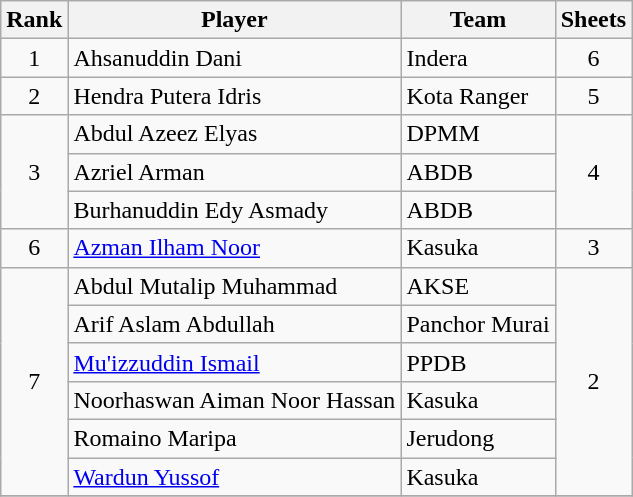<table class="wikitable">
<tr>
<th>Rank</th>
<th>Player</th>
<th>Team</th>
<th>Sheets</th>
</tr>
<tr>
<td style="text-align:center">1</td>
<td> Ahsanuddin Dani</td>
<td>Indera</td>
<td style="text-align:center">6</td>
</tr>
<tr>
<td style="text-align:center">2</td>
<td> Hendra Putera Idris</td>
<td>Kota Ranger</td>
<td style="text-align:center">5</td>
</tr>
<tr>
<td rowspan="3" style="text-align:center">3</td>
<td> Abdul Azeez Elyas</td>
<td>DPMM</td>
<td rowspan="3" style="text-align:center">4</td>
</tr>
<tr>
<td> Azriel Arman</td>
<td>ABDB</td>
</tr>
<tr>
<td> Burhanuddin Edy Asmady</td>
<td>ABDB</td>
</tr>
<tr>
<td style="text-align:center">6</td>
<td> <a href='#'>Azman Ilham Noor</a></td>
<td>Kasuka</td>
<td style="text-align:center">3</td>
</tr>
<tr>
<td rowspan="6" style="text-align:center">7</td>
<td> Abdul Mutalip Muhammad</td>
<td>AKSE</td>
<td rowspan="6" style="text-align:center">2</td>
</tr>
<tr>
<td> Arif Aslam Abdullah</td>
<td>Panchor Murai</td>
</tr>
<tr>
<td> <a href='#'>Mu'izzuddin Ismail</a></td>
<td>PPDB</td>
</tr>
<tr>
<td> Noorhaswan Aiman Noor Hassan</td>
<td>Kasuka</td>
</tr>
<tr>
<td> Romaino Maripa</td>
<td>Jerudong</td>
</tr>
<tr>
<td> <a href='#'>Wardun Yussof</a></td>
<td>Kasuka</td>
</tr>
<tr>
</tr>
</table>
